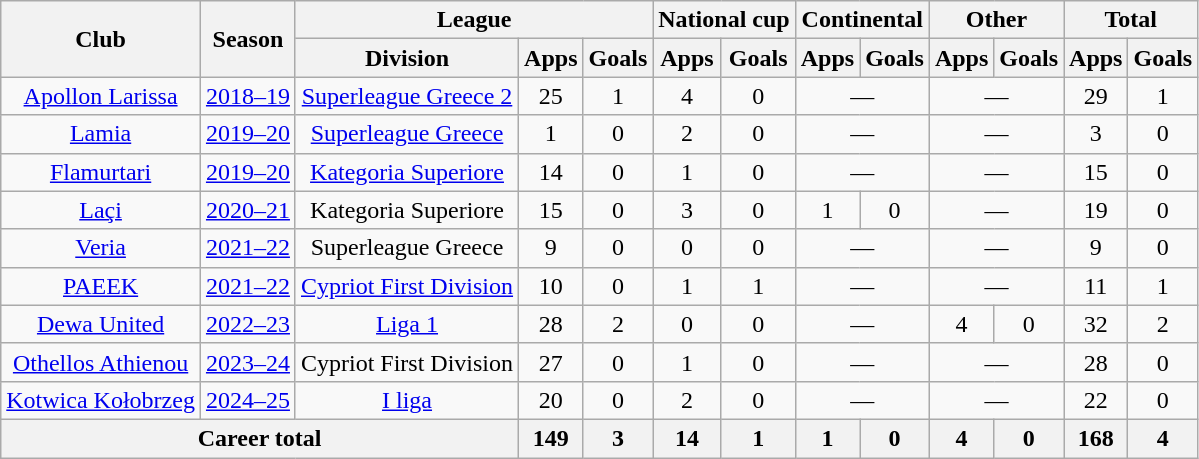<table class="wikitable" style="text-align: center;">
<tr>
<th rowspan="2">Club</th>
<th rowspan="2">Season</th>
<th colspan="3">League</th>
<th colspan="2">National cup</th>
<th colspan="2">Continental</th>
<th colspan="2">Other</th>
<th colspan="2">Total</th>
</tr>
<tr>
<th>Division</th>
<th>Apps</th>
<th>Goals</th>
<th>Apps</th>
<th>Goals</th>
<th>Apps</th>
<th>Goals</th>
<th>Apps</th>
<th>Goals</th>
<th>Apps</th>
<th>Goals</th>
</tr>
<tr>
<td><a href='#'>Apollon Larissa</a></td>
<td><a href='#'>2018–19</a></td>
<td><a href='#'>Superleague Greece 2</a></td>
<td>25</td>
<td>1</td>
<td>4</td>
<td>0</td>
<td colspan="2">—</td>
<td colspan="2">—</td>
<td>29</td>
<td>1</td>
</tr>
<tr>
<td><a href='#'>Lamia</a></td>
<td><a href='#'>2019–20</a></td>
<td><a href='#'>Superleague Greece</a></td>
<td>1</td>
<td>0</td>
<td>2</td>
<td>0</td>
<td colspan="2">—</td>
<td colspan="2">—</td>
<td>3</td>
<td>0</td>
</tr>
<tr>
<td><a href='#'>Flamurtari</a></td>
<td><a href='#'>2019–20</a></td>
<td><a href='#'>Kategoria Superiore</a></td>
<td>14</td>
<td>0</td>
<td>1</td>
<td>0</td>
<td colspan="2">—</td>
<td colspan="2">—</td>
<td>15</td>
<td>0</td>
</tr>
<tr>
<td><a href='#'>Laçi</a></td>
<td><a href='#'>2020–21</a></td>
<td>Kategoria Superiore</td>
<td>15</td>
<td>0</td>
<td>3</td>
<td>0</td>
<td>1</td>
<td>0</td>
<td colspan="2">—</td>
<td>19</td>
<td>0</td>
</tr>
<tr>
<td><a href='#'>Veria</a></td>
<td><a href='#'>2021–22</a></td>
<td>Superleague Greece</td>
<td>9</td>
<td>0</td>
<td>0</td>
<td>0</td>
<td colspan="2">—</td>
<td colspan="2">—</td>
<td>9</td>
<td>0</td>
</tr>
<tr>
<td><a href='#'>PAEEK</a></td>
<td><a href='#'>2021–22</a></td>
<td><a href='#'>Cypriot First Division</a></td>
<td>10</td>
<td>0</td>
<td>1</td>
<td>1</td>
<td colspan="2">—</td>
<td colspan="2">—</td>
<td>11</td>
<td>1</td>
</tr>
<tr>
<td><a href='#'>Dewa United</a></td>
<td><a href='#'>2022–23</a></td>
<td><a href='#'>Liga 1</a></td>
<td>28</td>
<td>2</td>
<td>0</td>
<td>0</td>
<td colspan="2">—</td>
<td>4</td>
<td>0</td>
<td>32</td>
<td>2</td>
</tr>
<tr>
<td><a href='#'>Othellos Athienou</a></td>
<td><a href='#'>2023–24</a></td>
<td>Cypriot First Division</td>
<td>27</td>
<td>0</td>
<td>1</td>
<td>0</td>
<td colspan="2">—</td>
<td colspan="2">—</td>
<td>28</td>
<td>0</td>
</tr>
<tr>
<td><a href='#'>Kotwica Kołobrzeg</a></td>
<td><a href='#'>2024–25</a></td>
<td><a href='#'>I liga</a></td>
<td>20</td>
<td>0</td>
<td>2</td>
<td>0</td>
<td colspan="2">—</td>
<td colspan="2">—</td>
<td>22</td>
<td>0</td>
</tr>
<tr>
<th colspan="3">Career total</th>
<th>149</th>
<th>3</th>
<th>14</th>
<th>1</th>
<th>1</th>
<th>0</th>
<th>4</th>
<th>0</th>
<th>168</th>
<th>4</th>
</tr>
</table>
